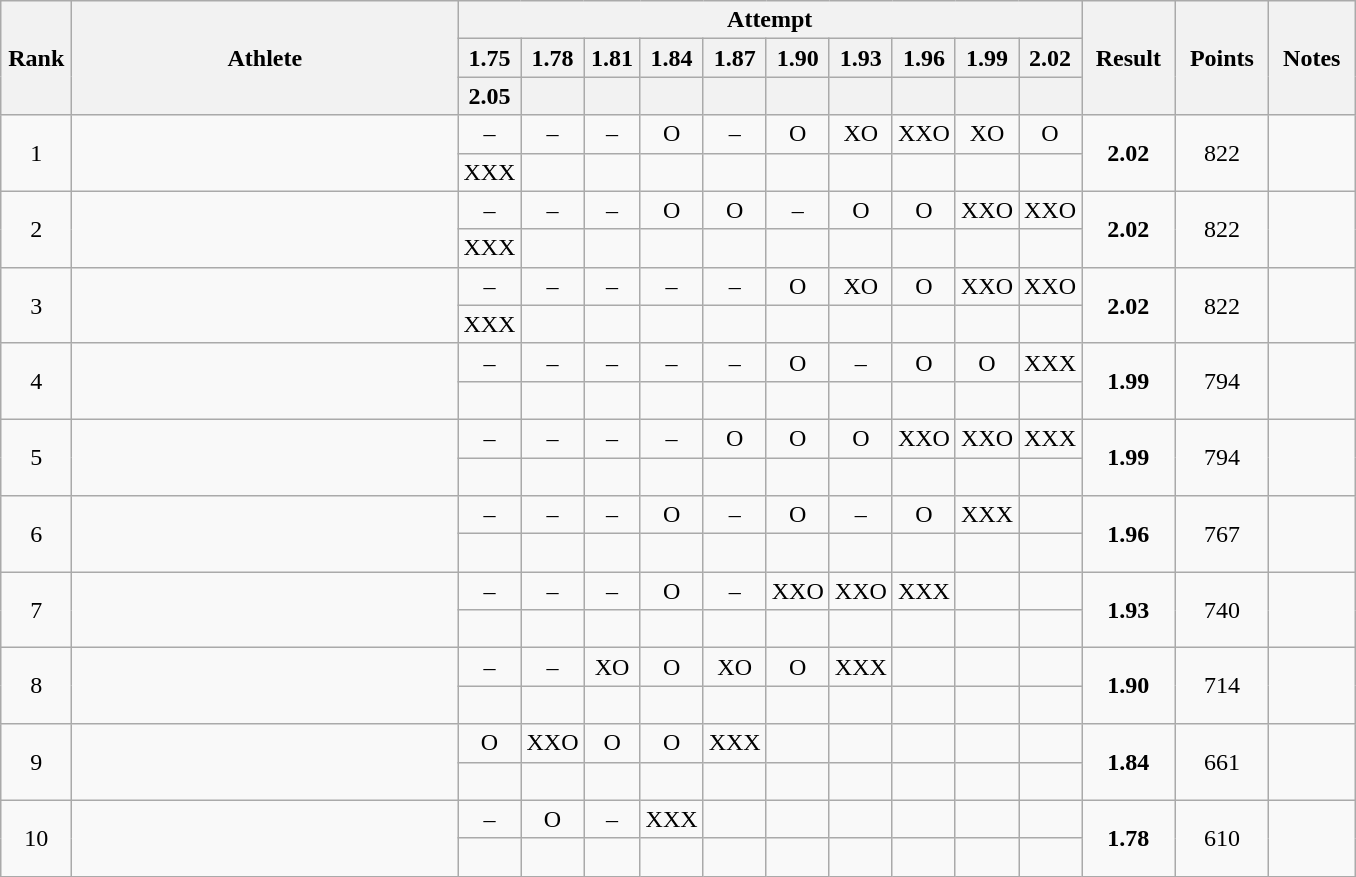<table class="wikitable" style="text-align:center">
<tr>
<th rowspan=3 width=40>Rank</th>
<th rowspan=3 width=250>Athlete</th>
<th colspan=10>Attempt</th>
<th rowspan=3 width=55>Result</th>
<th rowspan=3 width=55>Points</th>
<th rowspan=3 width=50>Notes</th>
</tr>
<tr>
<th width=30>1.75</th>
<th width=30>1.78</th>
<th width=30>1.81</th>
<th width=30>1.84</th>
<th width=30>1.87</th>
<th width=30>1.90</th>
<th width=30>1.93</th>
<th width=30>1.96</th>
<th width=30>1.99</th>
<th width=30>2.02</th>
</tr>
<tr>
<th>2.05</th>
<th></th>
<th></th>
<th></th>
<th></th>
<th></th>
<th></th>
<th></th>
<th></th>
<th></th>
</tr>
<tr>
<td rowspan=2>1</td>
<td rowspan=2 align="left"></td>
<td>–</td>
<td>–</td>
<td>–</td>
<td>O</td>
<td>–</td>
<td>O</td>
<td>XO</td>
<td>XXO</td>
<td>XO</td>
<td>O</td>
<td rowspan=2><strong>2.02</strong></td>
<td rowspan=2>822</td>
<td rowspan=2></td>
</tr>
<tr>
<td>XXX</td>
<td></td>
<td></td>
<td></td>
<td></td>
<td></td>
<td></td>
<td></td>
<td></td>
<td></td>
</tr>
<tr>
<td rowspan=2>2</td>
<td rowspan=2 align="left"></td>
<td>–</td>
<td>–</td>
<td>–</td>
<td>O</td>
<td>O</td>
<td>–</td>
<td>O</td>
<td>O</td>
<td>XXO</td>
<td>XXO</td>
<td rowspan=2><strong>2.02</strong></td>
<td rowspan=2>822</td>
<td rowspan=2></td>
</tr>
<tr>
<td>XXX</td>
<td></td>
<td></td>
<td></td>
<td></td>
<td></td>
<td></td>
<td></td>
<td></td>
<td></td>
</tr>
<tr>
<td rowspan=2>3</td>
<td rowspan=2 align="left"></td>
<td>–</td>
<td>–</td>
<td>–</td>
<td>–</td>
<td>–</td>
<td>O</td>
<td>XO</td>
<td>O</td>
<td>XXO</td>
<td>XXO</td>
<td rowspan=2><strong>2.02</strong></td>
<td rowspan=2>822</td>
<td rowspan=2></td>
</tr>
<tr>
<td>XXX</td>
<td></td>
<td></td>
<td></td>
<td></td>
<td></td>
<td></td>
<td></td>
<td></td>
<td></td>
</tr>
<tr>
<td rowspan=2>4</td>
<td rowspan=2 align="left"></td>
<td>–</td>
<td>–</td>
<td>–</td>
<td>–</td>
<td>–</td>
<td>O</td>
<td>–</td>
<td>O</td>
<td>O</td>
<td>XXX</td>
<td rowspan=2><strong>1.99</strong></td>
<td rowspan=2>794</td>
<td rowspan=2></td>
</tr>
<tr>
<td> </td>
<td></td>
<td></td>
<td></td>
<td></td>
<td></td>
<td></td>
<td></td>
<td></td>
<td></td>
</tr>
<tr>
<td rowspan=2>5</td>
<td rowspan=2 align="left"></td>
<td>–</td>
<td>–</td>
<td>–</td>
<td>–</td>
<td>O</td>
<td>O</td>
<td>O</td>
<td>XXO</td>
<td>XXO</td>
<td>XXX</td>
<td rowspan=2><strong>1.99</strong></td>
<td rowspan=2>794</td>
<td rowspan=2></td>
</tr>
<tr>
<td> </td>
<td></td>
<td></td>
<td></td>
<td></td>
<td></td>
<td></td>
<td></td>
<td></td>
<td></td>
</tr>
<tr>
<td rowspan=2>6</td>
<td rowspan=2 align="left"></td>
<td>–</td>
<td>–</td>
<td>–</td>
<td>O</td>
<td>–</td>
<td>O</td>
<td>–</td>
<td>O</td>
<td>XXX</td>
<td></td>
<td rowspan=2><strong>1.96</strong></td>
<td rowspan=2>767</td>
<td rowspan=2></td>
</tr>
<tr>
<td> </td>
<td></td>
<td></td>
<td></td>
<td></td>
<td></td>
<td></td>
<td></td>
<td></td>
<td></td>
</tr>
<tr>
<td rowspan=2>7</td>
<td rowspan=2 align="left"></td>
<td>–</td>
<td>–</td>
<td>–</td>
<td>O</td>
<td>–</td>
<td>XXO</td>
<td>XXO</td>
<td>XXX</td>
<td></td>
<td></td>
<td rowspan=2><strong>1.93</strong></td>
<td rowspan=2>740</td>
<td rowspan=2></td>
</tr>
<tr>
<td> </td>
<td></td>
<td></td>
<td></td>
<td></td>
<td></td>
<td></td>
<td></td>
<td></td>
<td></td>
</tr>
<tr>
<td rowspan=2>8</td>
<td rowspan=2 align="left"></td>
<td>–</td>
<td>–</td>
<td>XO</td>
<td>O</td>
<td>XO</td>
<td>O</td>
<td>XXX</td>
<td></td>
<td></td>
<td></td>
<td rowspan=2><strong>1.90</strong></td>
<td rowspan=2>714</td>
<td rowspan=2></td>
</tr>
<tr>
<td> </td>
<td></td>
<td></td>
<td></td>
<td></td>
<td></td>
<td></td>
<td></td>
<td></td>
<td></td>
</tr>
<tr>
<td rowspan=2>9</td>
<td rowspan=2 align="left"></td>
<td>O</td>
<td>XXO</td>
<td>O</td>
<td>O</td>
<td>XXX</td>
<td></td>
<td></td>
<td></td>
<td></td>
<td></td>
<td rowspan=2><strong>1.84</strong></td>
<td rowspan=2>661</td>
<td rowspan=2></td>
</tr>
<tr>
<td> </td>
<td></td>
<td></td>
<td></td>
<td></td>
<td></td>
<td></td>
<td></td>
<td></td>
<td></td>
</tr>
<tr>
<td rowspan=2>10</td>
<td rowspan=2 align="left"></td>
<td>–</td>
<td>O</td>
<td>–</td>
<td>XXX</td>
<td></td>
<td></td>
<td></td>
<td></td>
<td></td>
<td></td>
<td rowspan=2><strong>1.78</strong></td>
<td rowspan=2>610</td>
<td rowspan=2></td>
</tr>
<tr>
<td> </td>
<td></td>
<td></td>
<td></td>
<td></td>
<td></td>
<td></td>
<td></td>
<td></td>
<td></td>
</tr>
</table>
